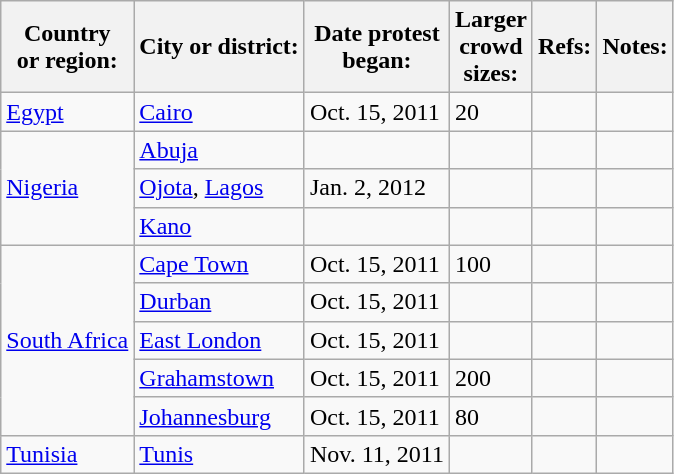<table class="wikitable sortable">
<tr>
<th>Country<br>or region:</th>
<th>City or district:</th>
<th>Date protest<br>began:</th>
<th>Larger<br>crowd<br>sizes:</th>
<th>Refs:</th>
<th>Notes:</th>
</tr>
<tr>
<td><a href='#'>Egypt</a></td>
<td><a href='#'>Cairo</a></td>
<td style=white-space:nowrap>Oct. 15, 2011</td>
<td>20</td>
<td></td>
<td></td>
</tr>
<tr>
<td rowspan="3"><a href='#'>Nigeria</a></td>
<td><a href='#'>Abuja</a></td>
<td></td>
<td></td>
<td></td>
<td></td>
</tr>
<tr>
<td><a href='#'>Ojota</a>, <a href='#'>Lagos</a></td>
<td>Jan. 2, 2012</td>
<td></td>
<td></td>
<td></td>
</tr>
<tr>
<td><a href='#'>Kano</a></td>
<td></td>
<td></td>
<td></td>
<td></td>
</tr>
<tr>
<td rowspan="5"><a href='#'>South Africa</a></td>
<td><a href='#'>Cape Town</a></td>
<td>Oct. 15, 2011</td>
<td>100</td>
<td> <br></td>
<td></td>
</tr>
<tr>
<td><a href='#'>Durban</a></td>
<td>Oct. 15, 2011</td>
<td></td>
<td></td>
<td></td>
</tr>
<tr>
<td><a href='#'>East London</a></td>
<td>Oct. 15, 2011</td>
<td></td>
<td></td>
<td></td>
</tr>
<tr>
<td><a href='#'>Grahamstown</a></td>
<td>Oct. 15, 2011</td>
<td>200</td>
<td> <br></td>
<td></td>
</tr>
<tr>
<td><a href='#'>Johannesburg</a></td>
<td>Oct. 15, 2011</td>
<td>80</td>
<td> <br></td>
<td></td>
</tr>
<tr>
<td><a href='#'>Tunisia</a></td>
<td><a href='#'>Tunis</a></td>
<td>Nov. 11, 2011</td>
<td></td>
<td></td>
<td></td>
</tr>
</table>
